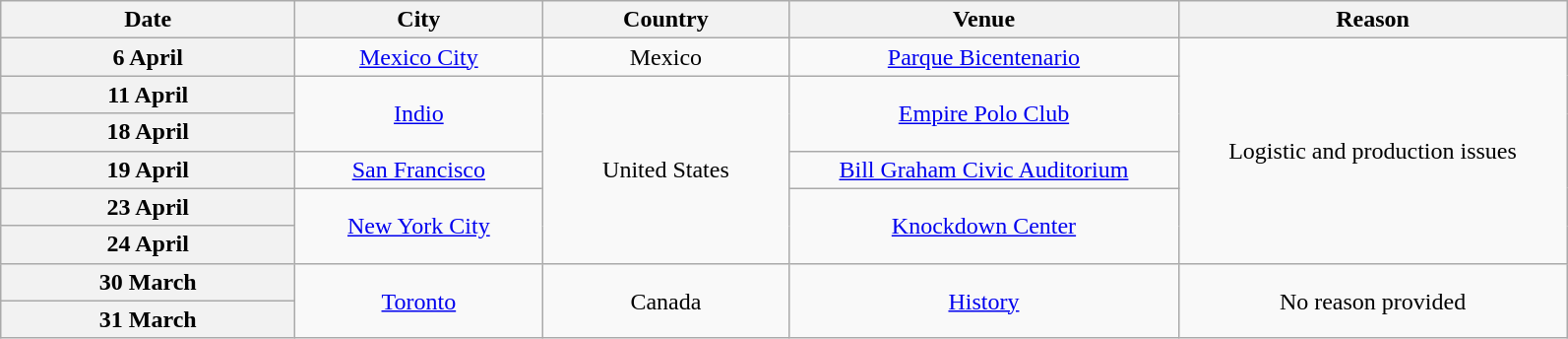<table class="wikitable plainrowheaders" style="text-align:center;">
<tr>
<th scope="col" style="width:12em;">Date</th>
<th scope="col" style="width:10em;">City</th>
<th scope="col" style="width:10em;">Country</th>
<th scope="col" style="width:16em;">Venue</th>
<th scope="col" style="width:16em;">Reason</th>
</tr>
<tr>
<th scope="row" style="text-align:center;">6 April</th>
<td><a href='#'>Mexico City</a></td>
<td>Mexico</td>
<td><a href='#'>Parque Bicentenario</a></td>
<td rowspan="6">Logistic and production issues</td>
</tr>
<tr>
<th scope="row" style="text-align:center;">11 April</th>
<td rowspan="2"><a href='#'> Indio</a></td>
<td rowspan="5">United States</td>
<td rowspan="2"><a href='#'>Empire Polo Club</a></td>
</tr>
<tr>
<th scope="row" style="text-align:center;">18 April</th>
</tr>
<tr>
<th>19 April</th>
<td><a href='#'>San Francisco</a></td>
<td><a href='#'>Bill Graham Civic Auditorium</a></td>
</tr>
<tr>
<th>23 April</th>
<td rowspan="2"><a href='#'>New York City</a></td>
<td rowspan="2"><a href='#'>Knockdown Center</a></td>
</tr>
<tr>
<th>24 April</th>
</tr>
<tr>
<th>30 March</th>
<td rowspan="2"><a href='#'>Toronto</a></td>
<td rowspan="2">Canada</td>
<td rowspan="2"><a href='#'>History</a></td>
<td rowspan="2">No reason provided</td>
</tr>
<tr>
<th>31 March</th>
</tr>
</table>
